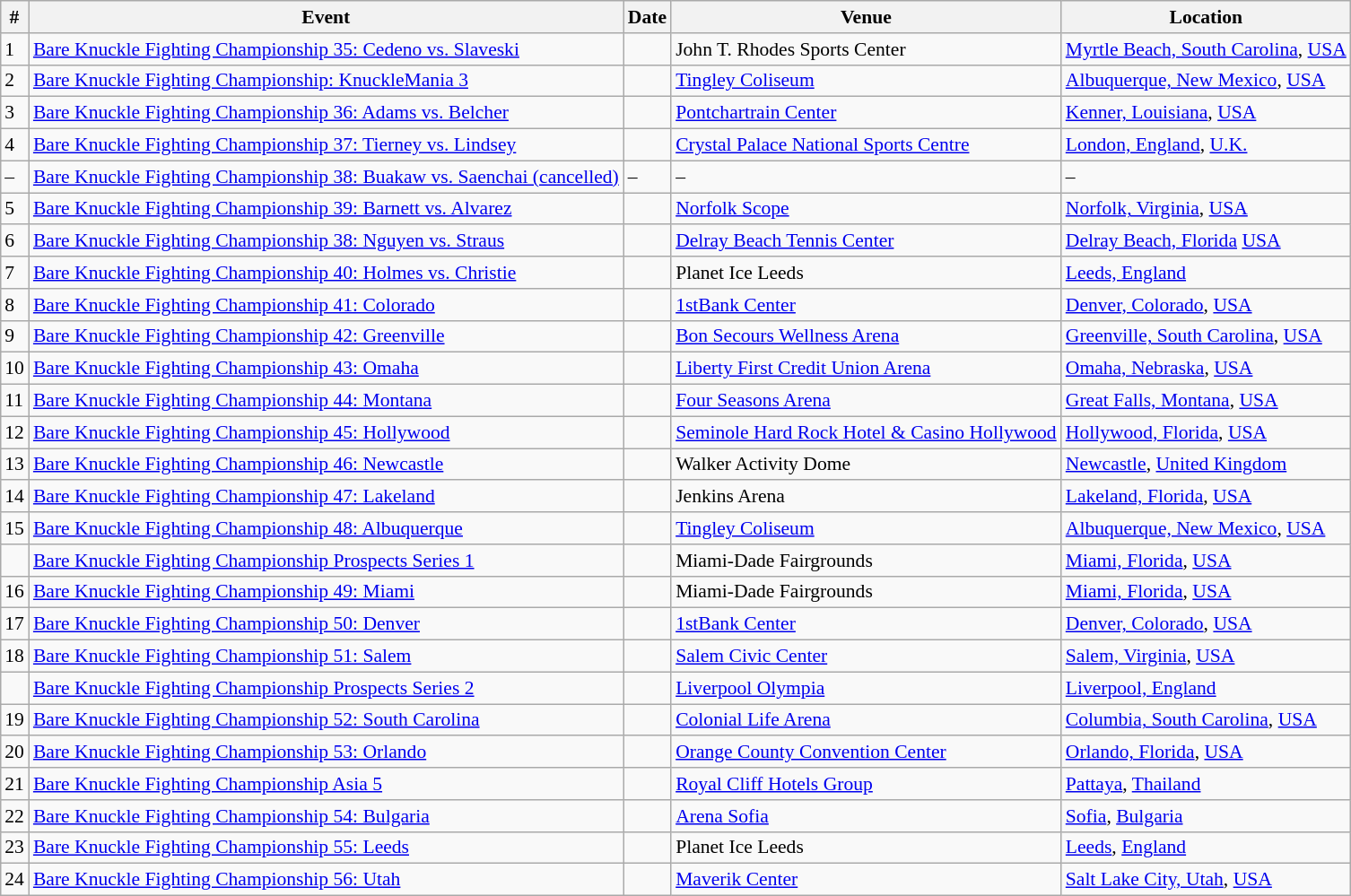<table class="sortable wikitable succession-box" style="margin:1.0em auto; font-size:90%;">
<tr>
<th scope="col">#</th>
<th scope="col">Event</th>
<th scope="col">Date</th>
<th scope="col">Venue</th>
<th scope="col">Location</th>
</tr>
<tr>
<td>1</td>
<td><a href='#'>Bare Knuckle Fighting Championship 35: Cedeno vs. Slaveski</a></td>
<td></td>
<td>John T. Rhodes Sports Center</td>
<td> <a href='#'>Myrtle Beach, South Carolina</a>, <a href='#'>USA</a></td>
</tr>
<tr>
<td>2</td>
<td><a href='#'>Bare Knuckle Fighting Championship: KnuckleMania 3</a></td>
<td></td>
<td><a href='#'>Tingley Coliseum</a></td>
<td> <a href='#'>Albuquerque, New Mexico</a>, <a href='#'>USA</a></td>
</tr>
<tr>
<td>3</td>
<td><a href='#'>Bare Knuckle Fighting Championship 36: Adams vs. Belcher</a></td>
<td></td>
<td><a href='#'>Pontchartrain Center</a></td>
<td> <a href='#'>Kenner, Louisiana</a>, <a href='#'>USA</a></td>
</tr>
<tr>
<td>4</td>
<td><a href='#'>Bare Knuckle Fighting Championship 37: Tierney vs. Lindsey</a></td>
<td></td>
<td><a href='#'>Crystal Palace National Sports Centre</a></td>
<td> <a href='#'>London, England</a>, <a href='#'>U.K.</a></td>
</tr>
<tr>
<td>–</td>
<td><a href='#'>Bare Knuckle Fighting Championship 38: Buakaw vs. Saenchai (cancelled)</a></td>
<td>–</td>
<td>–</td>
<td>–</td>
</tr>
<tr>
<td>5</td>
<td><a href='#'>Bare Knuckle Fighting Championship 39: Barnett vs. Alvarez</a></td>
<td></td>
<td><a href='#'>Norfolk Scope</a></td>
<td> <a href='#'>Norfolk, Virginia</a>, <a href='#'>USA</a></td>
</tr>
<tr>
<td>6</td>
<td><a href='#'>Bare Knuckle Fighting Championship 38: Nguyen vs. Straus</a></td>
<td></td>
<td><a href='#'>Delray Beach Tennis Center</a></td>
<td> <a href='#'>Delray Beach, Florida</a> <a href='#'>USA</a></td>
</tr>
<tr>
<td>7</td>
<td><a href='#'>Bare Knuckle Fighting Championship 40: Holmes vs. Christie</a></td>
<td></td>
<td>Planet Ice Leeds</td>
<td> <a href='#'>Leeds, England</a></td>
</tr>
<tr>
<td>8</td>
<td><a href='#'>Bare Knuckle Fighting Championship 41: Colorado</a></td>
<td></td>
<td><a href='#'>1stBank Center</a></td>
<td> <a href='#'>Denver, Colorado</a>, <a href='#'>USA</a></td>
</tr>
<tr>
<td>9</td>
<td><a href='#'>Bare Knuckle Fighting Championship 42: Greenville</a></td>
<td></td>
<td><a href='#'>Bon Secours Wellness Arena</a></td>
<td> <a href='#'>Greenville, South Carolina</a>, <a href='#'>USA</a></td>
</tr>
<tr>
<td>10</td>
<td><a href='#'>Bare Knuckle Fighting Championship 43: Omaha</a></td>
<td></td>
<td><a href='#'>Liberty First Credit Union Arena</a></td>
<td> <a href='#'>Omaha, Nebraska</a>, <a href='#'>USA</a></td>
</tr>
<tr>
<td>11</td>
<td><a href='#'>Bare Knuckle Fighting Championship 44: Montana</a></td>
<td></td>
<td><a href='#'>Four Seasons Arena</a></td>
<td> <a href='#'>Great Falls, Montana</a>, <a href='#'>USA</a></td>
</tr>
<tr>
<td>12</td>
<td><a href='#'>Bare Knuckle Fighting Championship 45: Hollywood</a></td>
<td></td>
<td><a href='#'>Seminole Hard Rock Hotel & Casino Hollywood</a></td>
<td> <a href='#'>Hollywood, Florida</a>, <a href='#'>USA</a></td>
</tr>
<tr>
<td>13</td>
<td><a href='#'>Bare Knuckle Fighting Championship 46: Newcastle</a></td>
<td></td>
<td>Walker Activity Dome</td>
<td> <a href='#'>Newcastle</a>, <a href='#'>United Kingdom</a></td>
</tr>
<tr>
<td>14</td>
<td><a href='#'>Bare Knuckle Fighting Championship 47: Lakeland</a></td>
<td></td>
<td>Jenkins Arena</td>
<td> <a href='#'>Lakeland, Florida</a>, <a href='#'>USA</a></td>
</tr>
<tr>
<td>15</td>
<td><a href='#'>Bare Knuckle Fighting Championship 48: Albuquerque</a></td>
<td></td>
<td><a href='#'>Tingley Coliseum</a></td>
<td> <a href='#'>Albuquerque, New Mexico</a>, <a href='#'>USA</a></td>
</tr>
<tr>
<td></td>
<td><a href='#'>Bare Knuckle Fighting Championship Prospects Series 1</a></td>
<td></td>
<td>Miami-Dade Fairgrounds</td>
<td> <a href='#'>Miami, Florida</a>, <a href='#'>USA</a></td>
</tr>
<tr>
<td>16</td>
<td><a href='#'>Bare Knuckle Fighting Championship 49: Miami</a></td>
<td></td>
<td>Miami-Dade Fairgrounds</td>
<td> <a href='#'>Miami, Florida</a>, <a href='#'>USA</a></td>
</tr>
<tr>
<td>17</td>
<td><a href='#'>Bare Knuckle Fighting Championship 50: Denver</a></td>
<td></td>
<td><a href='#'>1stBank Center</a></td>
<td> <a href='#'>Denver, Colorado</a>, <a href='#'>USA</a></td>
</tr>
<tr>
<td>18</td>
<td><a href='#'>Bare Knuckle Fighting Championship 51: Salem</a></td>
<td></td>
<td><a href='#'>Salem Civic Center</a></td>
<td> <a href='#'>Salem, Virginia</a>, <a href='#'>USA</a></td>
</tr>
<tr>
<td></td>
<td><a href='#'>Bare Knuckle Fighting Championship Prospects Series 2</a></td>
<td></td>
<td><a href='#'>Liverpool Olympia</a></td>
<td> <a href='#'>Liverpool, England</a></td>
</tr>
<tr>
<td>19</td>
<td><a href='#'>Bare Knuckle Fighting Championship 52: South Carolina</a></td>
<td></td>
<td><a href='#'>Colonial Life Arena</a></td>
<td> <a href='#'>Columbia, South Carolina</a>, <a href='#'>USA</a></td>
</tr>
<tr>
<td>20</td>
<td><a href='#'>Bare Knuckle Fighting Championship 53: Orlando</a></td>
<td></td>
<td><a href='#'>Orange County Convention Center</a></td>
<td> <a href='#'>Orlando, Florida</a>, <a href='#'>USA</a></td>
</tr>
<tr>
<td>21</td>
<td><a href='#'>Bare Knuckle Fighting Championship Asia 5</a></td>
<td></td>
<td><a href='#'>Royal Cliff Hotels Group</a></td>
<td> <a href='#'>Pattaya</a>, <a href='#'>Thailand</a></td>
</tr>
<tr>
<td>22</td>
<td><a href='#'>Bare Knuckle Fighting Championship 54: Bulgaria</a></td>
<td></td>
<td><a href='#'>Arena Sofia</a></td>
<td> <a href='#'>Sofia</a>, <a href='#'>Bulgaria</a></td>
</tr>
<tr>
<td>23</td>
<td><a href='#'>Bare Knuckle Fighting Championship 55: Leeds</a></td>
<td></td>
<td>Planet Ice Leeds</td>
<td> <a href='#'>Leeds</a>, <a href='#'>England</a></td>
</tr>
<tr>
<td>24</td>
<td><a href='#'>Bare Knuckle Fighting Championship 56: Utah</a></td>
<td></td>
<td><a href='#'>Maverik Center</a></td>
<td> <a href='#'>Salt Lake City, Utah</a>, <a href='#'>USA</a></td>
</tr>
</table>
